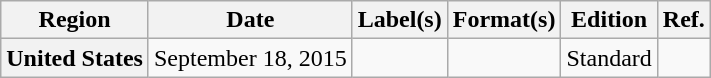<table class="wikitable plainrowheaders">
<tr>
<th scope="col">Region</th>
<th scope="col">Date</th>
<th scope="col">Label(s)</th>
<th scope="col">Format(s)</th>
<th scope="col">Edition</th>
<th scope="col">Ref.</th>
</tr>
<tr>
<th scope="row">United States</th>
<td>September 18, 2015</td>
<td></td>
<td></td>
<td>Standard</td>
<td></td>
</tr>
</table>
